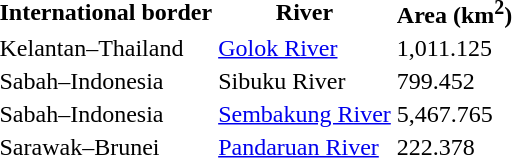<table class="sortable">
<tr>
<th>International border</th>
<th>River</th>
<th>Area (km<sup>2</sup>)</th>
</tr>
<tr>
<td>Kelantan–Thailand</td>
<td><a href='#'>Golok River</a></td>
<td>1,011.125</td>
</tr>
<tr>
<td>Sabah–Indonesia</td>
<td>Sibuku River</td>
<td>799.452</td>
</tr>
<tr>
<td>Sabah–Indonesia</td>
<td><a href='#'>Sembakung River</a></td>
<td>5,467.765</td>
</tr>
<tr>
<td>Sarawak–Brunei</td>
<td><a href='#'>Pandaruan River</a></td>
<td>222.378</td>
</tr>
</table>
